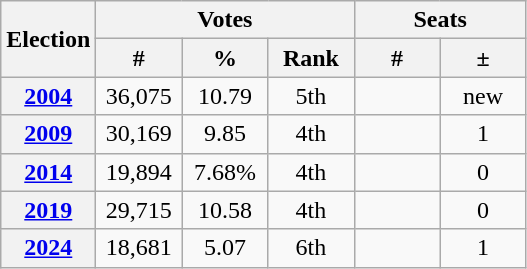<table class=wikitable style="text-align:center">
<tr>
<th rowspan=2>Election</th>
<th colspan=3>Votes</th>
<th colspan=2>Seats</th>
</tr>
<tr>
<th style="width:50px">#</th>
<th style="width:50px">%</th>
<th style="width:50px">Rank</th>
<th style="width:50px">#</th>
<th style="width:50px">±</th>
</tr>
<tr>
<th><a href='#'>2004</a></th>
<td>36,075</td>
<td>10.79</td>
<td>5th</td>
<td style="text-align:right;"></td>
<td>new</td>
</tr>
<tr>
<th><a href='#'>2009</a></th>
<td>30,169</td>
<td>9.85</td>
<td>4th</td>
<td style="text-align:right;"></td>
<td> 1</td>
</tr>
<tr>
<th><a href='#'>2014</a></th>
<td>19,894</td>
<td>7.68%</td>
<td>4th</td>
<td style="text-align:right;"></td>
<td> 0</td>
</tr>
<tr>
<th><a href='#'>2019</a></th>
<td>29,715</td>
<td>10.58</td>
<td>4th</td>
<td style="text-align:right;"></td>
<td> 0</td>
</tr>
<tr>
<th><a href='#'>2024</a></th>
<td>18,681</td>
<td>5.07</td>
<td>6th</td>
<td style="text-align:right;"></td>
<td> 1</td>
</tr>
</table>
